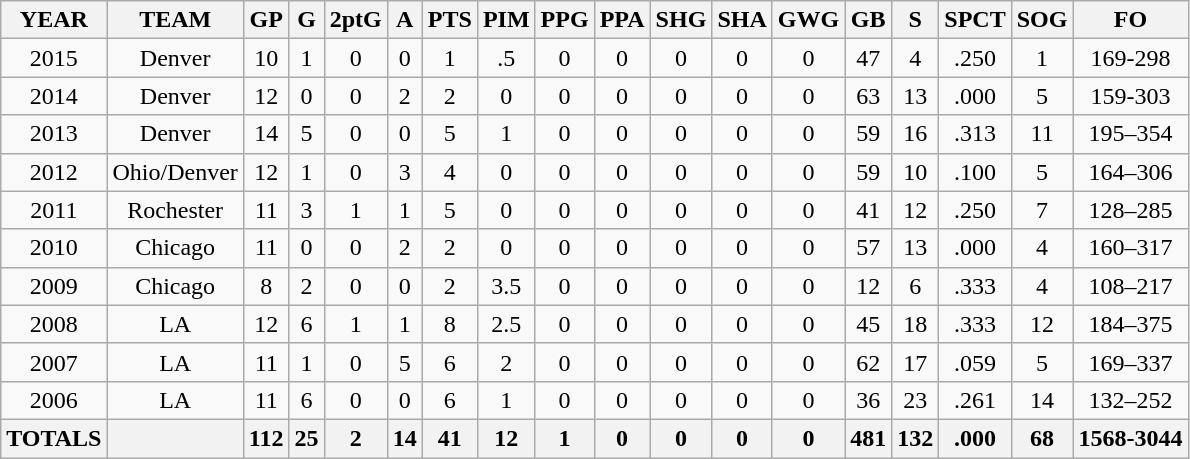<table class="wikitable">
<tr style="text-align:center;">
<th>YEAR</th>
<th>TEAM</th>
<th>GP</th>
<th>G</th>
<th>2ptG</th>
<th>A</th>
<th>PTS</th>
<th>PIM</th>
<th>PPG</th>
<th>PPA</th>
<th>SHG</th>
<th>SHA</th>
<th>GWG</th>
<th>GB</th>
<th>S</th>
<th>SPCT</th>
<th>SOG</th>
<th>FO</th>
</tr>
<tr style="text-align:center;">
<td>2015</td>
<td>Denver</td>
<td>10</td>
<td>1</td>
<td>0</td>
<td>0</td>
<td>1</td>
<td>.5</td>
<td>0</td>
<td>0</td>
<td>0</td>
<td>0</td>
<td>0</td>
<td>47</td>
<td>4</td>
<td>.250</td>
<td>1</td>
<td>169-298</td>
</tr>
<tr style="text-align:center;">
<td>2014</td>
<td>Denver</td>
<td>12</td>
<td>0</td>
<td>0</td>
<td>2</td>
<td>2</td>
<td>0</td>
<td>0</td>
<td>0</td>
<td>0</td>
<td>0</td>
<td>0</td>
<td>63</td>
<td>13</td>
<td>.000</td>
<td>5</td>
<td>159-303</td>
</tr>
<tr style="text-align:center;">
<td>2013</td>
<td>Denver</td>
<td>14</td>
<td>5</td>
<td>0</td>
<td>0</td>
<td>5</td>
<td>1</td>
<td>0</td>
<td>0</td>
<td>0</td>
<td>0</td>
<td>0</td>
<td>59</td>
<td>16</td>
<td>.313</td>
<td>11</td>
<td>195–354</td>
</tr>
<tr style="text-align:center;">
<td>2012</td>
<td>Ohio/Denver</td>
<td>12</td>
<td>1</td>
<td>0</td>
<td>3</td>
<td>4</td>
<td>0</td>
<td>0</td>
<td>0</td>
<td>0</td>
<td>0</td>
<td>0</td>
<td>59</td>
<td>10</td>
<td>.100</td>
<td>5</td>
<td>164–306</td>
</tr>
<tr style="text-align:center;">
<td>2011</td>
<td>Rochester</td>
<td>11</td>
<td>3</td>
<td>1</td>
<td>1</td>
<td>5</td>
<td>0</td>
<td>0</td>
<td>0</td>
<td>0</td>
<td>0</td>
<td>0</td>
<td>41</td>
<td>12</td>
<td>.250</td>
<td>7</td>
<td>128–285</td>
</tr>
<tr style="text-align:center;">
<td>2010</td>
<td>Chicago</td>
<td>11</td>
<td>0</td>
<td>0</td>
<td>2</td>
<td>2</td>
<td>0</td>
<td>0</td>
<td>0</td>
<td>0</td>
<td>0</td>
<td>0</td>
<td>57</td>
<td>13</td>
<td>.000</td>
<td>4</td>
<td>160–317</td>
</tr>
<tr style="text-align:center;">
<td>2009</td>
<td>Chicago</td>
<td>8</td>
<td>2</td>
<td>0</td>
<td>0</td>
<td>2</td>
<td>3.5</td>
<td>0</td>
<td>0</td>
<td>0</td>
<td>0</td>
<td>0</td>
<td>12</td>
<td>6</td>
<td>.333</td>
<td>4</td>
<td>108–217</td>
</tr>
<tr style="text-align:center;">
<td>2008</td>
<td>LA</td>
<td>12</td>
<td>6</td>
<td>1</td>
<td>1</td>
<td>8</td>
<td>2.5</td>
<td>0</td>
<td>0</td>
<td>0</td>
<td>0</td>
<td>0</td>
<td>45</td>
<td>18</td>
<td>.333</td>
<td>12</td>
<td>184–375</td>
</tr>
<tr style="text-align:center;">
<td>2007</td>
<td>LA</td>
<td>11</td>
<td>1</td>
<td>0</td>
<td>5</td>
<td>6</td>
<td>2</td>
<td>0</td>
<td>0</td>
<td>0</td>
<td>0</td>
<td>0</td>
<td>62</td>
<td>17</td>
<td>.059</td>
<td>5</td>
<td>169–337</td>
</tr>
<tr style="text-align:center;">
<td>2006</td>
<td>LA</td>
<td>11</td>
<td>6</td>
<td>0</td>
<td>0</td>
<td>6</td>
<td>1</td>
<td>0</td>
<td>0</td>
<td>0</td>
<td>0</td>
<td>0</td>
<td>36</td>
<td>23</td>
<td>.261</td>
<td>14</td>
<td>132–252</td>
</tr>
<tr style="text-align:center;">
<th>TOTALS</th>
<th></th>
<th>112</th>
<th>25</th>
<th>2</th>
<th>14</th>
<th>41</th>
<th>12</th>
<th>1</th>
<th>0</th>
<th>0</th>
<th>0</th>
<th>0</th>
<th>481</th>
<th>132</th>
<th>.000</th>
<th>68</th>
<th>1568-3044</th>
</tr>
</table>
